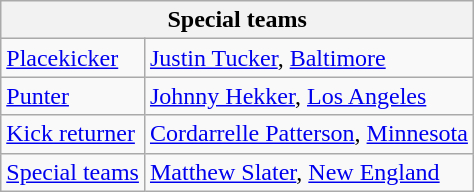<table class="wikitable">
<tr>
<th colspan="6">Special teams</th>
</tr>
<tr>
<td><a href='#'>Placekicker</a></td>
<td><a href='#'>Justin Tucker</a>, <a href='#'>Baltimore</a></td>
</tr>
<tr>
<td><a href='#'>Punter</a></td>
<td><a href='#'>Johnny Hekker</a>, <a href='#'>Los Angeles</a></td>
</tr>
<tr>
<td><a href='#'>Kick returner</a></td>
<td><a href='#'>Cordarrelle Patterson</a>, <a href='#'>Minnesota</a></td>
</tr>
<tr>
<td><a href='#'>Special teams</a></td>
<td><a href='#'>Matthew Slater</a>, <a href='#'>New England</a></td>
</tr>
</table>
